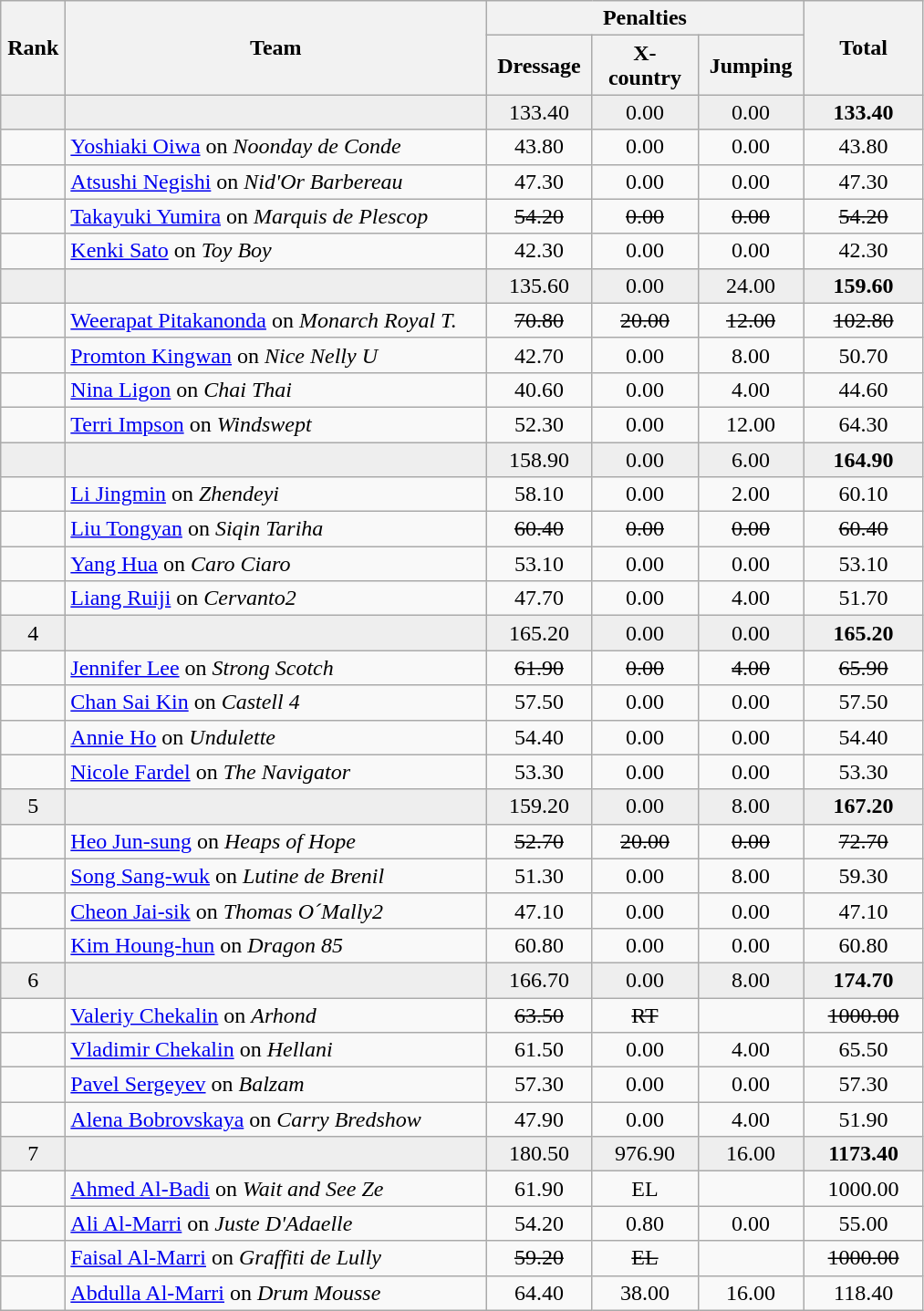<table class=wikitable style="text-align:center">
<tr>
<th rowspan=2 width=40>Rank</th>
<th rowspan=2 width=300>Team</th>
<th colspan=3>Penalties</th>
<th rowspan=2 width=80>Total</th>
</tr>
<tr>
<th width=70>Dressage</th>
<th width=70>X-country</th>
<th width=70>Jumping</th>
</tr>
<tr bgcolor=eeeeee>
<td></td>
<td align=left></td>
<td>133.40</td>
<td>0.00</td>
<td>0.00</td>
<td><strong>133.40</strong></td>
</tr>
<tr>
<td></td>
<td align=left><a href='#'>Yoshiaki Oiwa</a> on <em>Noonday de Conde</em></td>
<td>43.80</td>
<td>0.00</td>
<td>0.00</td>
<td>43.80</td>
</tr>
<tr>
<td></td>
<td align=left><a href='#'>Atsushi Negishi</a> on <em>Nid'Or Barbereau</em></td>
<td>47.30</td>
<td>0.00</td>
<td>0.00</td>
<td>47.30</td>
</tr>
<tr>
<td></td>
<td align=left><a href='#'>Takayuki Yumira</a> on <em>Marquis de Plescop</em></td>
<td><s>54.20</s></td>
<td><s>0.00</s></td>
<td><s>0.00</s></td>
<td><s>54.20</s></td>
</tr>
<tr>
<td></td>
<td align=left><a href='#'>Kenki Sato</a> on <em>Toy Boy </em></td>
<td>42.30</td>
<td>0.00</td>
<td>0.00</td>
<td>42.30</td>
</tr>
<tr bgcolor=eeeeee>
<td></td>
<td align=left></td>
<td>135.60</td>
<td>0.00</td>
<td>24.00</td>
<td><strong>159.60</strong></td>
</tr>
<tr>
<td></td>
<td align=left><a href='#'>Weerapat Pitakanonda</a> on <em>Monarch Royal T. </em></td>
<td><s>70.80</s></td>
<td><s>20.00</s></td>
<td><s>12.00</s></td>
<td><s>102.80</s></td>
</tr>
<tr>
<td></td>
<td align=left><a href='#'>Promton Kingwan</a> on <em>Nice Nelly U </em></td>
<td>42.70</td>
<td>0.00</td>
<td>8.00</td>
<td>50.70</td>
</tr>
<tr>
<td></td>
<td align=left><a href='#'>Nina Ligon</a> on <em>Chai Thai</em></td>
<td>40.60</td>
<td>0.00</td>
<td>4.00</td>
<td>44.60</td>
</tr>
<tr>
<td></td>
<td align=left><a href='#'>Terri Impson</a> on <em>Windswept</em></td>
<td>52.30</td>
<td>0.00</td>
<td>12.00</td>
<td>64.30</td>
</tr>
<tr bgcolor=eeeeee>
<td></td>
<td align=left></td>
<td>158.90</td>
<td>0.00</td>
<td>6.00</td>
<td><strong>164.90</strong></td>
</tr>
<tr>
<td></td>
<td align=left><a href='#'>Li Jingmin</a> on <em>Zhendeyi </em></td>
<td>58.10</td>
<td>0.00</td>
<td>2.00</td>
<td>60.10</td>
</tr>
<tr>
<td></td>
<td align=left><a href='#'>Liu Tongyan</a> on <em>Siqin Tariha</em></td>
<td><s>60.40</s></td>
<td><s>0.00</s></td>
<td><s>0.00</s></td>
<td><s>60.40</s></td>
</tr>
<tr>
<td></td>
<td align=left><a href='#'>Yang Hua</a> on <em>Caro Ciaro</em></td>
<td>53.10</td>
<td>0.00</td>
<td>0.00</td>
<td>53.10</td>
</tr>
<tr>
<td></td>
<td align=left><a href='#'>Liang Ruiji</a> on <em>Cervanto2</em></td>
<td>47.70</td>
<td>0.00</td>
<td>4.00</td>
<td>51.70</td>
</tr>
<tr bgcolor=eeeeee>
<td>4</td>
<td align=left></td>
<td>165.20</td>
<td>0.00</td>
<td>0.00</td>
<td><strong>165.20</strong></td>
</tr>
<tr>
<td></td>
<td align=left><a href='#'>Jennifer Lee</a> on <em>Strong Scotch </em></td>
<td><s>61.90</s></td>
<td><s>0.00</s></td>
<td><s>4.00</s></td>
<td><s>65.90</s></td>
</tr>
<tr>
<td></td>
<td align=left><a href='#'>Chan Sai Kin</a> on <em>Castell 4</em></td>
<td>57.50</td>
<td>0.00</td>
<td>0.00</td>
<td>57.50</td>
</tr>
<tr>
<td></td>
<td align=left><a href='#'>Annie Ho</a> on <em>Undulette </em></td>
<td>54.40</td>
<td>0.00</td>
<td>0.00</td>
<td>54.40</td>
</tr>
<tr>
<td></td>
<td align=left><a href='#'>Nicole Fardel</a> on <em>The Navigator</em></td>
<td>53.30</td>
<td>0.00</td>
<td>0.00</td>
<td>53.30</td>
</tr>
<tr bgcolor=eeeeee>
<td>5</td>
<td align=left></td>
<td>159.20</td>
<td>0.00</td>
<td>8.00</td>
<td><strong>167.20</strong></td>
</tr>
<tr>
<td></td>
<td align=left><a href='#'>Heo Jun-sung</a> on <em>Heaps of Hope </em></td>
<td><s>52.70</s></td>
<td><s>20.00</s></td>
<td><s>0.00</s></td>
<td><s>72.70</s></td>
</tr>
<tr>
<td></td>
<td align=left><a href='#'>Song Sang-wuk</a> on <em>Lutine de Brenil </em></td>
<td>51.30</td>
<td>0.00</td>
<td>8.00</td>
<td>59.30</td>
</tr>
<tr>
<td></td>
<td align=left><a href='#'>Cheon Jai-sik</a> on <em>Thomas O´Mally2</em></td>
<td>47.10</td>
<td>0.00</td>
<td>0.00</td>
<td>47.10</td>
</tr>
<tr>
<td></td>
<td align=left><a href='#'>Kim Houng-hun</a> on <em>Dragon 85 </em></td>
<td>60.80</td>
<td>0.00</td>
<td>0.00</td>
<td>60.80</td>
</tr>
<tr bgcolor=eeeeee>
<td>6</td>
<td align=left></td>
<td>166.70</td>
<td>0.00</td>
<td>8.00</td>
<td><strong>174.70</strong></td>
</tr>
<tr>
<td></td>
<td align=left><a href='#'>Valeriy Chekalin</a> on <em>Arhond </em></td>
<td><s>63.50</s></td>
<td><s>RT</s></td>
<td></td>
<td><s>1000.00</s></td>
</tr>
<tr>
<td></td>
<td align=left><a href='#'>Vladimir Chekalin</a> on <em>Hellani</em></td>
<td>61.50</td>
<td>0.00</td>
<td>4.00</td>
<td>65.50</td>
</tr>
<tr>
<td></td>
<td align=left><a href='#'>Pavel Sergeyev</a> on <em>Balzam</em></td>
<td>57.30</td>
<td>0.00</td>
<td>0.00</td>
<td>57.30</td>
</tr>
<tr>
<td></td>
<td align=left><a href='#'>Alena Bobrovskaya</a> on <em>Carry Bredshow</em></td>
<td>47.90</td>
<td>0.00</td>
<td>4.00</td>
<td>51.90</td>
</tr>
<tr bgcolor=eeeeee>
<td>7</td>
<td align=left></td>
<td>180.50</td>
<td>976.90</td>
<td>16.00</td>
<td><strong>1173.40</strong></td>
</tr>
<tr>
<td></td>
<td align=left><a href='#'>Ahmed Al-Badi</a> on <em>Wait and See Ze</em></td>
<td>61.90</td>
<td>EL</td>
<td></td>
<td>1000.00</td>
</tr>
<tr>
<td></td>
<td align=left><a href='#'>Ali Al-Marri</a> on <em>Juste D'Adaelle</em></td>
<td>54.20</td>
<td>0.80</td>
<td>0.00</td>
<td>55.00</td>
</tr>
<tr>
<td></td>
<td align=left><a href='#'>Faisal Al-Marri</a> on <em>Graffiti de Lully</em></td>
<td><s>59.20</s></td>
<td><s>EL</s></td>
<td></td>
<td><s>1000.00</s></td>
</tr>
<tr>
<td></td>
<td align=left><a href='#'>Abdulla Al-Marri</a> on <em>Drum Mousse </em></td>
<td>64.40</td>
<td>38.00</td>
<td>16.00</td>
<td>118.40</td>
</tr>
</table>
